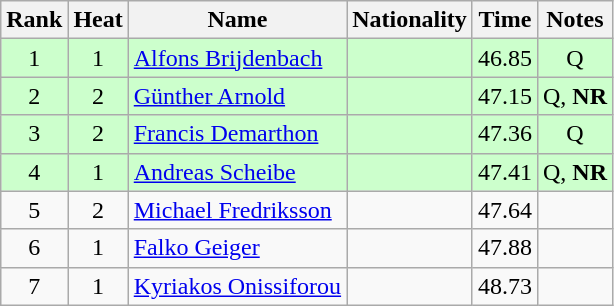<table class="wikitable sortable" style="text-align:center">
<tr>
<th>Rank</th>
<th>Heat</th>
<th>Name</th>
<th>Nationality</th>
<th>Time</th>
<th>Notes</th>
</tr>
<tr bgcolor=ccffcc>
<td>1</td>
<td>1</td>
<td align="left"><a href='#'>Alfons Brijdenbach</a></td>
<td align=left></td>
<td>46.85</td>
<td>Q</td>
</tr>
<tr bgcolor=ccffcc>
<td>2</td>
<td>2</td>
<td align="left"><a href='#'>Günther Arnold</a></td>
<td align=left></td>
<td>47.15</td>
<td>Q, <strong>NR</strong></td>
</tr>
<tr bgcolor=ccffcc>
<td>3</td>
<td>2</td>
<td align="left"><a href='#'>Francis Demarthon</a></td>
<td align=left></td>
<td>47.36</td>
<td>Q</td>
</tr>
<tr bgcolor=ccffcc>
<td>4</td>
<td>1</td>
<td align="left"><a href='#'>Andreas Scheibe</a></td>
<td align=left></td>
<td>47.41</td>
<td>Q, <strong>NR</strong></td>
</tr>
<tr>
<td>5</td>
<td>2</td>
<td align="left"><a href='#'>Michael Fredriksson</a></td>
<td align=left></td>
<td>47.64</td>
<td></td>
</tr>
<tr>
<td>6</td>
<td>1</td>
<td align="left"><a href='#'>Falko Geiger</a></td>
<td align=left></td>
<td>47.88</td>
<td></td>
</tr>
<tr>
<td>7</td>
<td>1</td>
<td align="left"><a href='#'>Kyriakos Onissiforou</a></td>
<td align=left></td>
<td>48.73</td>
<td></td>
</tr>
</table>
